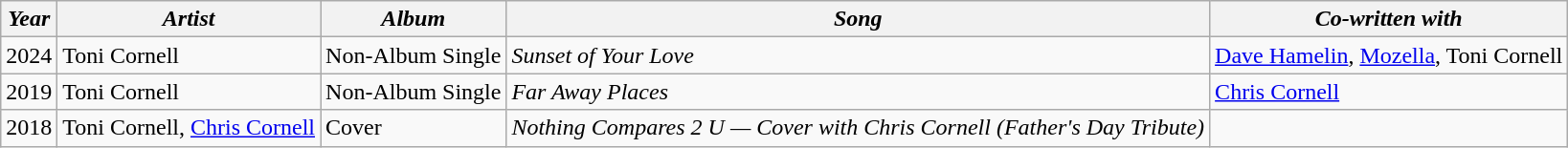<table class="wikitable">
<tr>
<th><em>Year</em></th>
<th><em>Artist</em></th>
<th><em>Album</em></th>
<th><em>Song</em></th>
<th><em>Co-written with</em></th>
</tr>
<tr>
<td>2024</td>
<td>Toni Cornell</td>
<td>Non-Album Single</td>
<td><em>Sunset of Your Love</em></td>
<td><a href='#'>Dave Hamelin</a>, <a href='#'>Mozella</a>, Toni Cornell</td>
</tr>
<tr>
<td>2019</td>
<td>Toni Cornell</td>
<td>Non-Album Single</td>
<td><em>Far Away Places</em></td>
<td><a href='#'>Chris Cornell</a></td>
</tr>
<tr>
<td>2018</td>
<td>Toni Cornell, <a href='#'>Chris Cornell</a></td>
<td>Cover</td>
<td><em>Nothing Compares 2 U — Cover with Chris Cornell (Father's Day Tribute)</em></td>
<td></td>
</tr>
</table>
